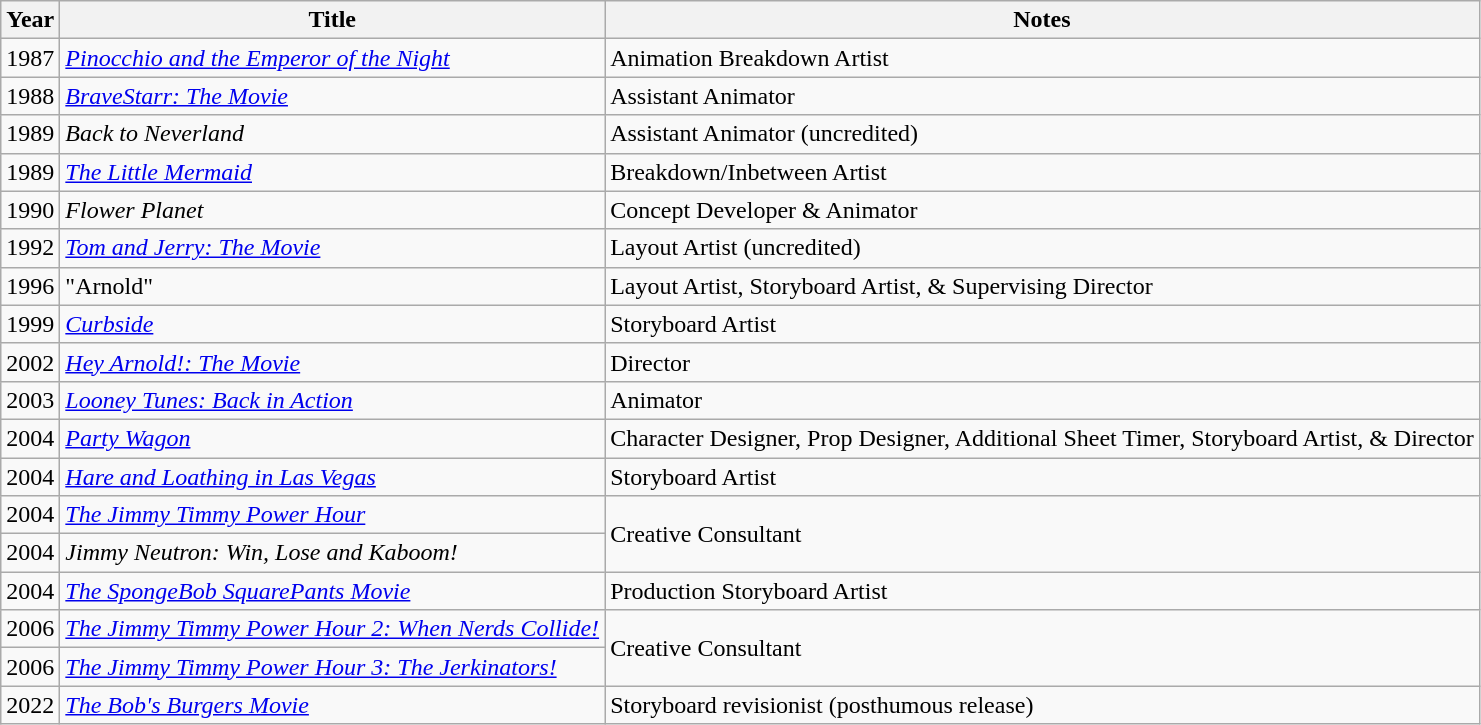<table class="wikitable">
<tr>
<th>Year</th>
<th>Title</th>
<th>Notes</th>
</tr>
<tr>
<td>1987</td>
<td><em><a href='#'>Pinocchio and the Emperor of the Night</a></em></td>
<td>Animation Breakdown Artist</td>
</tr>
<tr>
<td>1988</td>
<td><em><a href='#'>BraveStarr: The Movie</a></em></td>
<td>Assistant Animator</td>
</tr>
<tr>
<td>1989</td>
<td><em>Back to Neverland</em></td>
<td>Assistant Animator (uncredited)</td>
</tr>
<tr>
<td>1989</td>
<td><em><a href='#'>The Little Mermaid</a></em></td>
<td>Breakdown/Inbetween Artist</td>
</tr>
<tr>
<td>1990</td>
<td><em>Flower Planet</em></td>
<td>Concept Developer & Animator</td>
</tr>
<tr>
<td>1992</td>
<td><em><a href='#'>Tom and Jerry: The Movie</a></em></td>
<td>Layout Artist (uncredited)</td>
</tr>
<tr>
<td>1996</td>
<td>"Arnold"</td>
<td>Layout Artist, Storyboard Artist, & Supervising Director</td>
</tr>
<tr>
<td>1999</td>
<td><em><a href='#'>Curbside</a></em></td>
<td>Storyboard Artist</td>
</tr>
<tr>
<td>2002</td>
<td><em><a href='#'>Hey Arnold!: The Movie</a></em></td>
<td>Director</td>
</tr>
<tr>
<td>2003</td>
<td><em><a href='#'>Looney Tunes: Back in Action</a></em></td>
<td>Animator</td>
</tr>
<tr>
<td>2004</td>
<td><em><a href='#'>Party Wagon</a></em></td>
<td>Character Designer, Prop Designer, Additional Sheet Timer, Storyboard Artist, & Director</td>
</tr>
<tr>
<td>2004</td>
<td><em><a href='#'>Hare and Loathing in Las Vegas</a></em></td>
<td>Storyboard Artist</td>
</tr>
<tr>
<td>2004</td>
<td><em><a href='#'>The Jimmy Timmy Power Hour</a></em></td>
<td rowspan="2">Creative Consultant</td>
</tr>
<tr>
<td>2004</td>
<td><em>Jimmy Neutron: Win, Lose and Kaboom!</em></td>
</tr>
<tr>
<td>2004</td>
<td><em><a href='#'>The SpongeBob SquarePants Movie</a></em></td>
<td>Production Storyboard Artist</td>
</tr>
<tr>
<td>2006</td>
<td><em><a href='#'>The Jimmy Timmy Power Hour 2: When Nerds Collide!</a></em></td>
<td rowspan="2">Creative Consultant</td>
</tr>
<tr>
<td>2006</td>
<td><em><a href='#'>The Jimmy Timmy Power Hour 3: The Jerkinators!</a></em></td>
</tr>
<tr>
<td>2022</td>
<td><em><a href='#'>The Bob's Burgers Movie</a></em></td>
<td>Storyboard revisionist (posthumous release)</td>
</tr>
</table>
